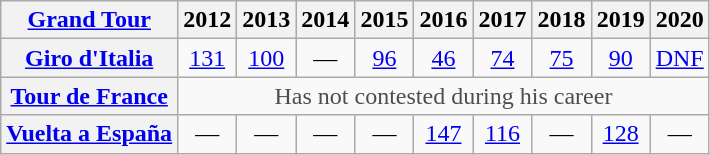<table class="wikitable plainrowheaders">
<tr>
<th scope="col"><a href='#'>Grand Tour</a></th>
<th scope="col">2012</th>
<th scope="col">2013</th>
<th scope="col">2014</th>
<th scope="col">2015</th>
<th scope="col">2016</th>
<th scope="col">2017</th>
<th scope="col">2018</th>
<th scope="col">2019</th>
<th scope="col">2020</th>
</tr>
<tr style="text-align:center;">
<th scope="row"> <a href='#'>Giro d'Italia</a></th>
<td><a href='#'>131</a></td>
<td><a href='#'>100</a></td>
<td>—</td>
<td><a href='#'>96</a></td>
<td><a href='#'>46</a></td>
<td><a href='#'>74</a></td>
<td><a href='#'>75</a></td>
<td><a href='#'>90</a></td>
<td><a href='#'>DNF</a></td>
</tr>
<tr style="text-align:center;">
<th scope="row"> <a href='#'>Tour de France</a></th>
<td style="color:#4d4d4d;" colspan=9>Has not contested during his career</td>
</tr>
<tr style="text-align:center;">
<th scope="row"> <a href='#'>Vuelta a España</a></th>
<td>—</td>
<td>—</td>
<td>—</td>
<td>—</td>
<td><a href='#'>147</a></td>
<td><a href='#'>116</a></td>
<td>—</td>
<td><a href='#'>128</a></td>
<td>—</td>
</tr>
</table>
